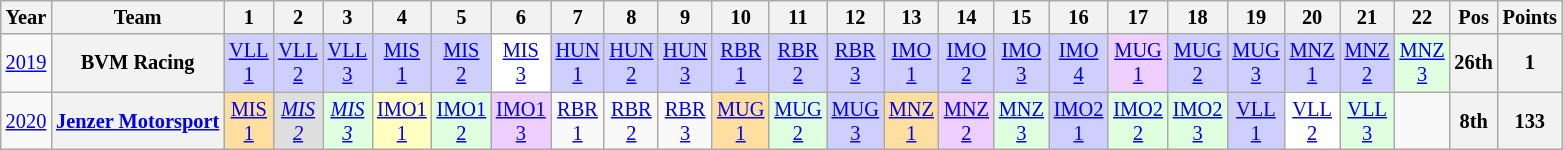<table class="wikitable" style="text-align:center; font-size:85%">
<tr>
<th>Year</th>
<th>Team</th>
<th>1</th>
<th>2</th>
<th>3</th>
<th>4</th>
<th>5</th>
<th>6</th>
<th>7</th>
<th>8</th>
<th>9</th>
<th>10</th>
<th>11</th>
<th>12</th>
<th>13</th>
<th>14</th>
<th>15</th>
<th>16</th>
<th>17</th>
<th>18</th>
<th>19</th>
<th>20</th>
<th>21</th>
<th>22</th>
<th>Pos</th>
<th>Points</th>
</tr>
<tr>
<td><a href='#'>2019</a></td>
<th nowrap>BVM Racing</th>
<td style="background:#CFCFFF;"><a href='#'>VLL<br>1</a><br></td>
<td style="background:#CFCFFF;"><a href='#'>VLL<br>2</a><br></td>
<td style="background:#CFCFFF;"><a href='#'>VLL<br>3</a><br></td>
<td style="background:#CFCFFF;"><a href='#'>MIS<br>1</a><br></td>
<td style="background:#CFCFFF;"><a href='#'>MIS<br>2</a><br></td>
<td style="background:#FFFFFF;"><a href='#'>MIS<br>3</a><br></td>
<td style="background:#CFCFFF;"><a href='#'>HUN<br>1</a><br></td>
<td style="background:#CFCFFF;"><a href='#'>HUN<br>2</a><br></td>
<td style="background:#CFCFFF;"><a href='#'>HUN<br>3</a><br></td>
<td style="background:#CFCFFF;"><a href='#'>RBR<br>1</a><br></td>
<td style="background:#CFCFFF;"><a href='#'>RBR<br>2</a><br></td>
<td style="background:#CFCFFF;"><a href='#'>RBR<br>3</a><br></td>
<td style="background:#CFCFFF;"><a href='#'>IMO<br>1</a><br></td>
<td style="background:#CFCFFF;"><a href='#'>IMO<br>2</a><br></td>
<td style="background:#CFCFFF;"><a href='#'>IMO<br>3</a><br></td>
<td style="background:#CFCFFF;"><a href='#'>IMO<br>4</a><br></td>
<td style="background:#EFCFFF;"><a href='#'>MUG<br>1</a><br></td>
<td style="background:#CFCFFF;"><a href='#'>MUG<br>2</a><br></td>
<td style="background:#CFCFFF;"><a href='#'>MUG<br>3</a><br></td>
<td style="background:#CFCFFF;"><a href='#'>MNZ<br>1</a><br></td>
<td style="background:#CFCFFF;"><a href='#'>MNZ<br>2</a><br></td>
<td style="background:#DFFFDF;"><a href='#'>MNZ<br>3</a><br></td>
<th>26th</th>
<th>1</th>
</tr>
<tr>
<td><a href='#'>2020</a></td>
<th nowrap><a href='#'>Jenzer Motorsport</a></th>
<td style="background:#FFDF9F;"><a href='#'>MIS<br>1</a><br></td>
<td style="background:#DFDFDF;"><em><a href='#'>MIS<br>2</a></em><br></td>
<td style="background:#DFFFDF;"><em><a href='#'>MIS<br>3</a></em><br></td>
<td style="background:#FFFFBF;"><a href='#'>IMO1<br>1</a><br></td>
<td style="background:#DFFFDF;"><a href='#'>IMO1<br>2</a><br></td>
<td style="background:#EFCFFF;"><a href='#'>IMO1<br>3</a><br></td>
<td style="background:#;"><a href='#'>RBR<br>1</a><br></td>
<td style="background:#;"><a href='#'>RBR<br>2</a><br></td>
<td style="background:#;"><a href='#'>RBR<br>3</a><br></td>
<td style="background:#FFDF9F;"><a href='#'>MUG<br>1</a><br></td>
<td style="background:#DFFFDF;"><a href='#'>MUG<br>2</a><br></td>
<td style="background:#CFCFFF;"><a href='#'>MUG<br>3</a><br></td>
<td style="background:#FFDF9F;"><a href='#'>MNZ<br>1</a><br></td>
<td style="background:#EFCFFF;"><a href='#'>MNZ<br>2</a><br></td>
<td style="background:#DFFFDF;"><a href='#'>MNZ<br>3</a><br></td>
<td style="background:#CFCFFF;"><a href='#'>IMO2<br>1</a><br></td>
<td style="background:#DFFFDF;"><a href='#'>IMO2<br>2</a><br></td>
<td style="background:#DFFFDF;"><a href='#'>IMO2<br>3</a><br></td>
<td style="background:#CFCFFF;"><a href='#'>VLL<br>1</a><br></td>
<td style="background:#FFFFFF;"><a href='#'>VLL<br>2</a><br></td>
<td style="background:#DFFFDF;"><a href='#'>VLL<br>3</a><br></td>
<td></td>
<th>8th</th>
<th>133</th>
</tr>
</table>
